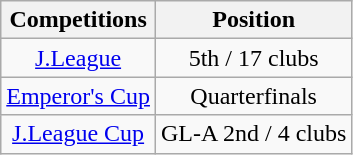<table class="wikitable" style="text-align:center;">
<tr>
<th>Competitions</th>
<th>Position</th>
</tr>
<tr>
<td><a href='#'>J.League</a></td>
<td>5th / 17 clubs</td>
</tr>
<tr>
<td><a href='#'>Emperor's Cup</a></td>
<td>Quarterfinals</td>
</tr>
<tr>
<td><a href='#'>J.League Cup</a></td>
<td>GL-A 2nd / 4 clubs</td>
</tr>
</table>
